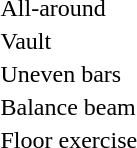<table>
<tr>
<td>All-around<br></td>
<td></td>
<td></td>
<td></td>
</tr>
<tr>
<td>Vault<br></td>
<td></td>
<td></td>
<td></td>
</tr>
<tr>
<td>Uneven bars<br></td>
<td></td>
<td></td>
<td></td>
</tr>
<tr>
<td>Balance beam<br></td>
<td></td>
<td></td>
<td></td>
</tr>
<tr>
<td>Floor exercise<br></td>
<td></td>
<td></td>
<td></td>
</tr>
</table>
